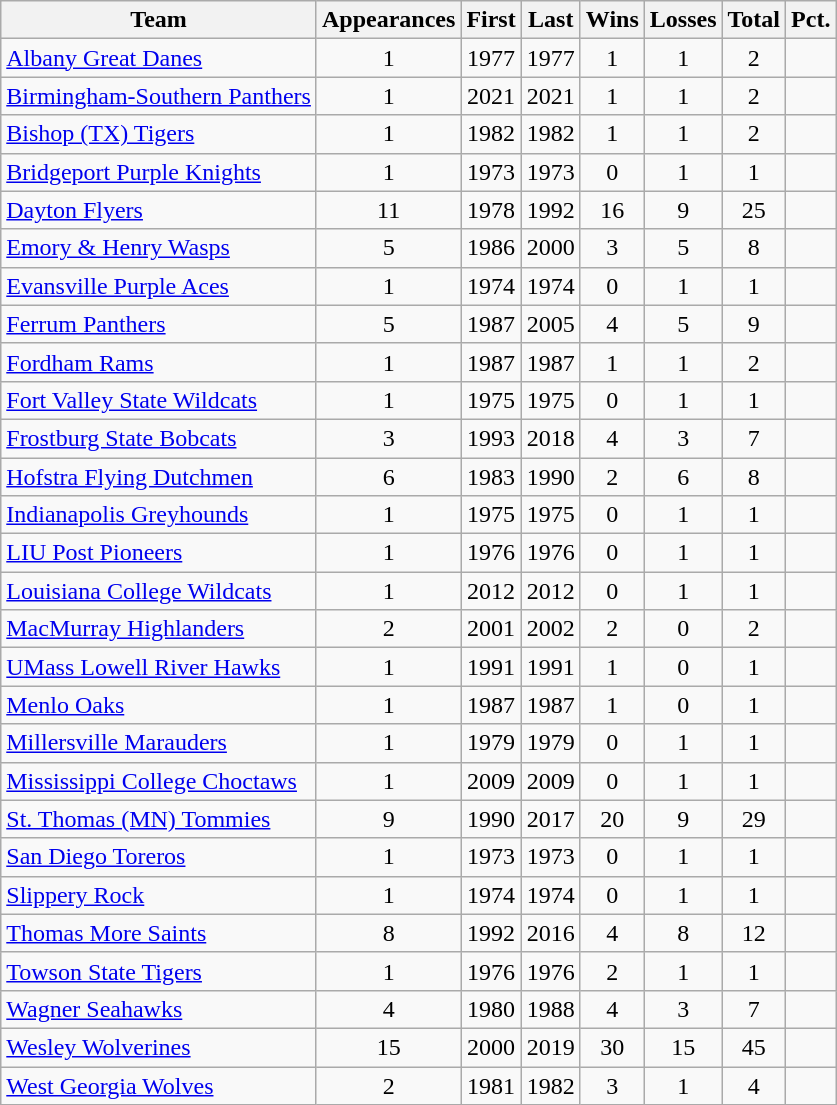<table class="wikitable sortable" style="text-align:center;">
<tr>
<th>Team</th>
<th>Appearances</th>
<th>First</th>
<th>Last</th>
<th>Wins</th>
<th>Losses</th>
<th>Total</th>
<th>Pct.</th>
</tr>
<tr>
<td style="text-align:left;"><a href='#'>Albany Great Danes</a> </td>
<td>1</td>
<td>1977</td>
<td>1977</td>
<td>1</td>
<td>1</td>
<td>2</td>
<td></td>
</tr>
<tr>
<td style="text-align:left;"><a href='#'>Birmingham-Southern Panthers</a> </td>
<td>1</td>
<td>2021</td>
<td>2021</td>
<td>1</td>
<td>1</td>
<td>2</td>
<td></td>
</tr>
<tr>
<td style="text-align:left;"><a href='#'>Bishop (TX) Tigers</a> </td>
<td>1</td>
<td>1982</td>
<td>1982</td>
<td>1</td>
<td>1</td>
<td>2</td>
<td></td>
</tr>
<tr>
<td style="text-align:left;"><a href='#'>Bridgeport Purple Knights</a> </td>
<td>1</td>
<td>1973</td>
<td>1973</td>
<td>0</td>
<td>1</td>
<td>1</td>
<td></td>
</tr>
<tr>
<td style="text-align:left;"><a href='#'>Dayton Flyers</a> </td>
<td>11</td>
<td>1978</td>
<td>1992</td>
<td>16</td>
<td>9</td>
<td>25</td>
<td></td>
</tr>
<tr>
<td style="text-align:left;"><a href='#'>Emory & Henry Wasps</a> </td>
<td>5</td>
<td>1986</td>
<td>2000</td>
<td>3</td>
<td>5</td>
<td>8</td>
<td></td>
</tr>
<tr>
<td style="text-align:left;"><a href='#'>Evansville Purple Aces</a> </td>
<td>1</td>
<td>1974</td>
<td>1974</td>
<td>0</td>
<td>1</td>
<td>1</td>
<td></td>
</tr>
<tr>
<td style="text-align:left;"><a href='#'>Ferrum Panthers</a> </td>
<td>5</td>
<td>1987</td>
<td>2005</td>
<td>4</td>
<td>5</td>
<td>9</td>
<td></td>
</tr>
<tr>
<td style="text-align:left;"><a href='#'>Fordham Rams</a> </td>
<td>1</td>
<td>1987</td>
<td>1987</td>
<td>1</td>
<td>1</td>
<td>2</td>
<td></td>
</tr>
<tr>
<td style="text-align:left;"><a href='#'>Fort Valley State Wildcats</a> </td>
<td>1</td>
<td>1975</td>
<td>1975</td>
<td>0</td>
<td>1</td>
<td>1</td>
<td></td>
</tr>
<tr>
<td style="text-align:left;"><a href='#'>Frostburg State Bobcats</a> </td>
<td>3</td>
<td>1993</td>
<td>2018</td>
<td>4</td>
<td>3</td>
<td>7</td>
<td></td>
</tr>
<tr>
<td style="text-align:left;"><a href='#'>Hofstra Flying Dutchmen</a> </td>
<td>6</td>
<td>1983</td>
<td>1990</td>
<td>2</td>
<td>6</td>
<td>8</td>
<td></td>
</tr>
<tr>
<td style="text-align:left;"><a href='#'>Indianapolis Greyhounds</a> </td>
<td>1</td>
<td>1975</td>
<td>1975</td>
<td>0</td>
<td>1</td>
<td>1</td>
<td></td>
</tr>
<tr>
<td style="text-align:left;"><a href='#'>LIU Post Pioneers</a>  </td>
<td>1</td>
<td>1976</td>
<td>1976</td>
<td>0</td>
<td>1</td>
<td>1</td>
<td></td>
</tr>
<tr>
<td style="text-align:left;"><a href='#'>Louisiana College Wildcats</a> </td>
<td>1</td>
<td>2012</td>
<td>2012</td>
<td>0</td>
<td>1</td>
<td>1</td>
<td></td>
</tr>
<tr>
<td style="text-align:left;"><a href='#'>MacMurray Highlanders</a> </td>
<td>2</td>
<td>2001</td>
<td>2002</td>
<td>2</td>
<td>0</td>
<td>2</td>
<td></td>
</tr>
<tr>
<td style="text-align:left;"><a href='#'>UMass Lowell River Hawks</a> </td>
<td>1</td>
<td>1991</td>
<td>1991</td>
<td>1</td>
<td>0</td>
<td>1</td>
<td></td>
</tr>
<tr>
<td style="text-align:left;"><a href='#'>Menlo Oaks</a> </td>
<td>1</td>
<td>1987</td>
<td>1987</td>
<td>1</td>
<td>0</td>
<td>1</td>
<td></td>
</tr>
<tr>
<td style="text-align:left;"><a href='#'>Millersville Marauders</a> </td>
<td>1</td>
<td>1979</td>
<td>1979</td>
<td>0</td>
<td>1</td>
<td>1</td>
<td></td>
</tr>
<tr>
<td style="text-align:left;"><a href='#'>Mississippi College Choctaws</a> </td>
<td>1</td>
<td>2009</td>
<td>2009</td>
<td>0</td>
<td>1</td>
<td>1</td>
<td></td>
</tr>
<tr>
<td style="text-align:left;"><a href='#'>St. Thomas (MN) Tommies</a> </td>
<td>9</td>
<td>1990</td>
<td>2017</td>
<td>20</td>
<td>9</td>
<td>29</td>
<td></td>
</tr>
<tr>
<td style="text-align:left;"><a href='#'>San Diego Toreros</a> </td>
<td>1</td>
<td>1973</td>
<td>1973</td>
<td>0</td>
<td>1</td>
<td>1</td>
<td></td>
</tr>
<tr>
<td style="text-align:left;"><a href='#'>Slippery Rock</a> </td>
<td>1</td>
<td>1974</td>
<td>1974</td>
<td>0</td>
<td>1</td>
<td>1</td>
<td></td>
</tr>
<tr>
<td style="text-align:left;"><a href='#'>Thomas More Saints</a> </td>
<td>8</td>
<td>1992</td>
<td>2016</td>
<td>4</td>
<td>8</td>
<td>12</td>
<td></td>
</tr>
<tr>
<td style="text-align:left;"><a href='#'>Towson State Tigers</a> </td>
<td>1</td>
<td>1976</td>
<td>1976</td>
<td>2</td>
<td>1</td>
<td>1</td>
<td></td>
</tr>
<tr>
<td style="text-align:left;"><a href='#'>Wagner Seahawks</a> </td>
<td>4</td>
<td>1980</td>
<td>1988</td>
<td>4</td>
<td>3</td>
<td>7</td>
<td></td>
</tr>
<tr>
<td style="text-align:left;"><a href='#'>Wesley Wolverines</a> </td>
<td>15</td>
<td>2000</td>
<td>2019</td>
<td>30</td>
<td>15</td>
<td>45</td>
<td></td>
</tr>
<tr>
<td style="text-align:left;"><a href='#'>West Georgia Wolves</a> </td>
<td>2</td>
<td>1981</td>
<td>1982</td>
<td>3</td>
<td>1</td>
<td>4</td>
<td></td>
</tr>
</table>
